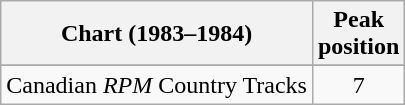<table class="wikitable">
<tr>
<th align="left">Chart (1983–1984)</th>
<th align="center">Peak<br>position</th>
</tr>
<tr>
</tr>
<tr>
<td align="left">Canadian <em>RPM</em> Country Tracks</td>
<td align="center">7</td>
</tr>
</table>
